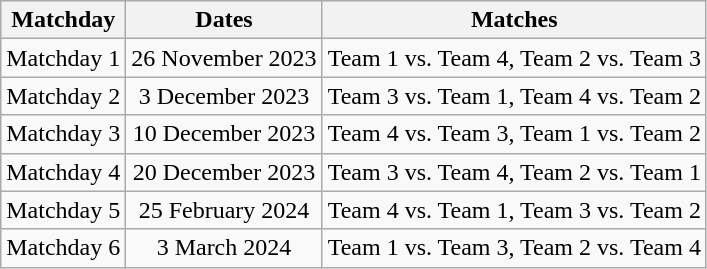<table class="wikitable" style="text-align:center">
<tr>
<th>Matchday</th>
<th>Dates</th>
<th>Matches</th>
</tr>
<tr>
<td>Matchday 1</td>
<td>26 November 2023</td>
<td>Team 1 vs. Team 4, Team 2 vs. Team 3</td>
</tr>
<tr>
<td>Matchday 2</td>
<td>3 December 2023</td>
<td>Team 3 vs. Team 1, Team 4 vs. Team 2</td>
</tr>
<tr>
<td>Matchday 3</td>
<td>10 December 2023</td>
<td>Team 4 vs. Team 3, Team 1 vs. Team 2</td>
</tr>
<tr>
<td>Matchday 4</td>
<td>20 December 2023</td>
<td>Team 3 vs. Team 4, Team 2 vs. Team 1</td>
</tr>
<tr>
<td>Matchday 5</td>
<td>25 February 2024</td>
<td>Team 4 vs. Team 1, Team 3 vs. Team 2</td>
</tr>
<tr>
<td>Matchday 6</td>
<td>3 March 2024</td>
<td>Team 1 vs. Team 3, Team 2 vs. Team 4</td>
</tr>
</table>
